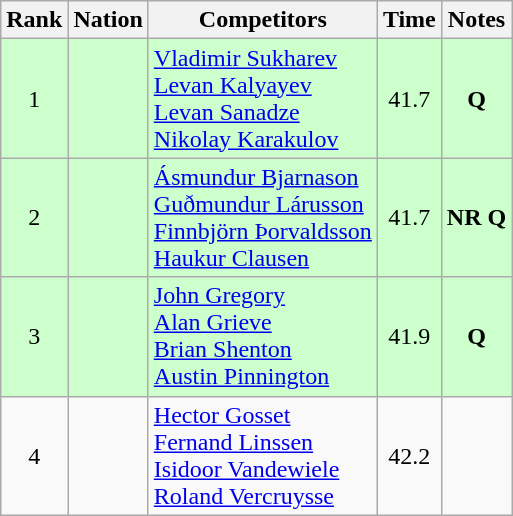<table class="wikitable sortable" style="text-align:center">
<tr>
<th>Rank</th>
<th>Nation</th>
<th>Competitors</th>
<th>Time</th>
<th>Notes</th>
</tr>
<tr bgcolor=ccffcc>
<td>1</td>
<td align=left></td>
<td align=left><a href='#'>Vladimir Sukharev</a><br><a href='#'>Levan Kalyayev</a><br><a href='#'>Levan Sanadze</a><br><a href='#'>Nikolay Karakulov</a></td>
<td>41.7</td>
<td><strong>Q</strong></td>
</tr>
<tr bgcolor=ccffcc>
<td>2</td>
<td align=left></td>
<td align=left><a href='#'>Ásmundur Bjarnason</a><br><a href='#'>Guðmundur Lárusson</a><br><a href='#'>Finnbjörn Þorvaldsson</a><br><a href='#'>Haukur Clausen</a></td>
<td>41.7</td>
<td><strong>NR Q</strong></td>
</tr>
<tr bgcolor=ccffcc>
<td>3</td>
<td align=left></td>
<td align=left><a href='#'>John Gregory</a><br><a href='#'>Alan Grieve</a><br><a href='#'>Brian Shenton</a><br><a href='#'>Austin Pinnington</a></td>
<td>41.9</td>
<td><strong>Q</strong></td>
</tr>
<tr>
<td>4</td>
<td align=left></td>
<td align=left><a href='#'>Hector Gosset</a><br><a href='#'>Fernand Linssen</a><br><a href='#'>Isidoor Vandewiele</a><br><a href='#'>Roland Vercruysse</a></td>
<td>42.2</td>
<td></td>
</tr>
</table>
